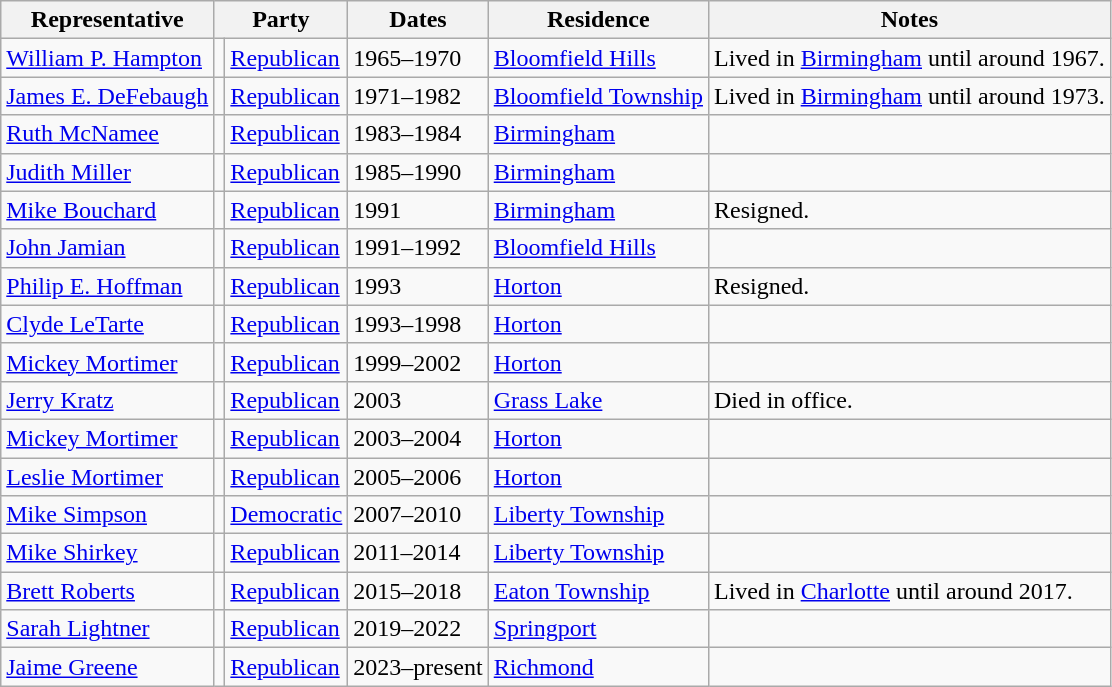<table class=wikitable>
<tr valign=bottom>
<th>Representative</th>
<th colspan="2">Party</th>
<th>Dates</th>
<th>Residence</th>
<th>Notes</th>
</tr>
<tr>
<td><a href='#'>William P. Hampton</a></td>
<td bgcolor=></td>
<td><a href='#'>Republican</a></td>
<td>1965–1970</td>
<td><a href='#'>Bloomfield Hills</a></td>
<td>Lived in <a href='#'>Birmingham</a> until around 1967.</td>
</tr>
<tr>
<td><a href='#'>James E. DeFebaugh</a></td>
<td bgcolor=></td>
<td><a href='#'>Republican</a></td>
<td>1971–1982</td>
<td><a href='#'>Bloomfield Township</a></td>
<td>Lived in <a href='#'>Birmingham</a> until around 1973.</td>
</tr>
<tr>
<td><a href='#'>Ruth McNamee</a></td>
<td bgcolor=></td>
<td><a href='#'>Republican</a></td>
<td>1983–1984</td>
<td><a href='#'>Birmingham</a></td>
<td></td>
</tr>
<tr>
<td><a href='#'>Judith Miller</a></td>
<td bgcolor=></td>
<td><a href='#'>Republican</a></td>
<td>1985–1990</td>
<td><a href='#'>Birmingham</a></td>
<td></td>
</tr>
<tr>
<td><a href='#'>Mike Bouchard</a></td>
<td bgcolor=></td>
<td><a href='#'>Republican</a></td>
<td>1991</td>
<td><a href='#'>Birmingham</a></td>
<td>Resigned.</td>
</tr>
<tr>
<td><a href='#'>John Jamian</a></td>
<td bgcolor=></td>
<td><a href='#'>Republican</a></td>
<td>1991–1992</td>
<td><a href='#'>Bloomfield Hills</a></td>
<td></td>
</tr>
<tr>
<td><a href='#'>Philip E. Hoffman</a></td>
<td bgcolor=></td>
<td><a href='#'>Republican</a></td>
<td>1993</td>
<td><a href='#'>Horton</a></td>
<td>Resigned.</td>
</tr>
<tr>
<td><a href='#'>Clyde LeTarte</a></td>
<td bgcolor=></td>
<td><a href='#'>Republican</a></td>
<td>1993–1998</td>
<td><a href='#'>Horton</a></td>
<td></td>
</tr>
<tr>
<td><a href='#'>Mickey Mortimer</a></td>
<td bgcolor=></td>
<td><a href='#'>Republican</a></td>
<td>1999–2002</td>
<td><a href='#'>Horton</a></td>
<td></td>
</tr>
<tr>
<td><a href='#'>Jerry Kratz</a></td>
<td bgcolor=></td>
<td><a href='#'>Republican</a></td>
<td>2003</td>
<td><a href='#'>Grass Lake</a></td>
<td>Died in office.</td>
</tr>
<tr>
<td><a href='#'>Mickey Mortimer</a></td>
<td bgcolor=></td>
<td><a href='#'>Republican</a></td>
<td>2003–2004</td>
<td><a href='#'>Horton</a></td>
<td></td>
</tr>
<tr>
<td><a href='#'>Leslie Mortimer</a></td>
<td bgcolor=></td>
<td><a href='#'>Republican</a></td>
<td>2005–2006</td>
<td><a href='#'>Horton</a></td>
<td></td>
</tr>
<tr>
<td><a href='#'>Mike Simpson</a></td>
<td bgcolor=></td>
<td><a href='#'>Democratic</a></td>
<td>2007–2010</td>
<td><a href='#'>Liberty Township</a></td>
<td></td>
</tr>
<tr>
<td><a href='#'>Mike Shirkey</a></td>
<td bgcolor=></td>
<td><a href='#'>Republican</a></td>
<td>2011–2014</td>
<td><a href='#'>Liberty Township</a></td>
<td></td>
</tr>
<tr>
<td><a href='#'>Brett Roberts</a></td>
<td bgcolor=></td>
<td><a href='#'>Republican</a></td>
<td>2015–2018</td>
<td><a href='#'>Eaton Township</a></td>
<td>Lived in <a href='#'>Charlotte</a> until around 2017.</td>
</tr>
<tr>
<td><a href='#'>Sarah Lightner</a></td>
<td bgcolor=></td>
<td><a href='#'>Republican</a></td>
<td>2019–2022</td>
<td><a href='#'>Springport</a></td>
<td></td>
</tr>
<tr>
<td><a href='#'>Jaime Greene</a></td>
<td bgcolor=></td>
<td><a href='#'>Republican</a></td>
<td>2023–present</td>
<td><a href='#'>Richmond</a></td>
<td></td>
</tr>
</table>
